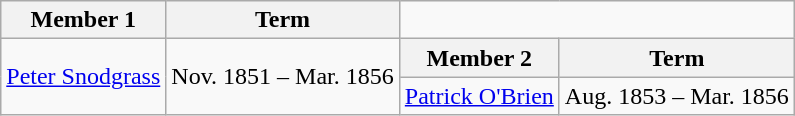<table class="wikitable">
<tr>
<th>Member 1</th>
<th>Term</th>
</tr>
<tr>
<td rowspan= "2"><a href='#'>Peter Snodgrass</a></td>
<td rowspan= "2">Nov. 1851 – Mar. 1856</td>
<th>Member 2</th>
<th>Term</th>
</tr>
<tr>
<td><a href='#'>Patrick O'Brien</a></td>
<td>Aug. 1853 – Mar. 1856</td>
</tr>
</table>
